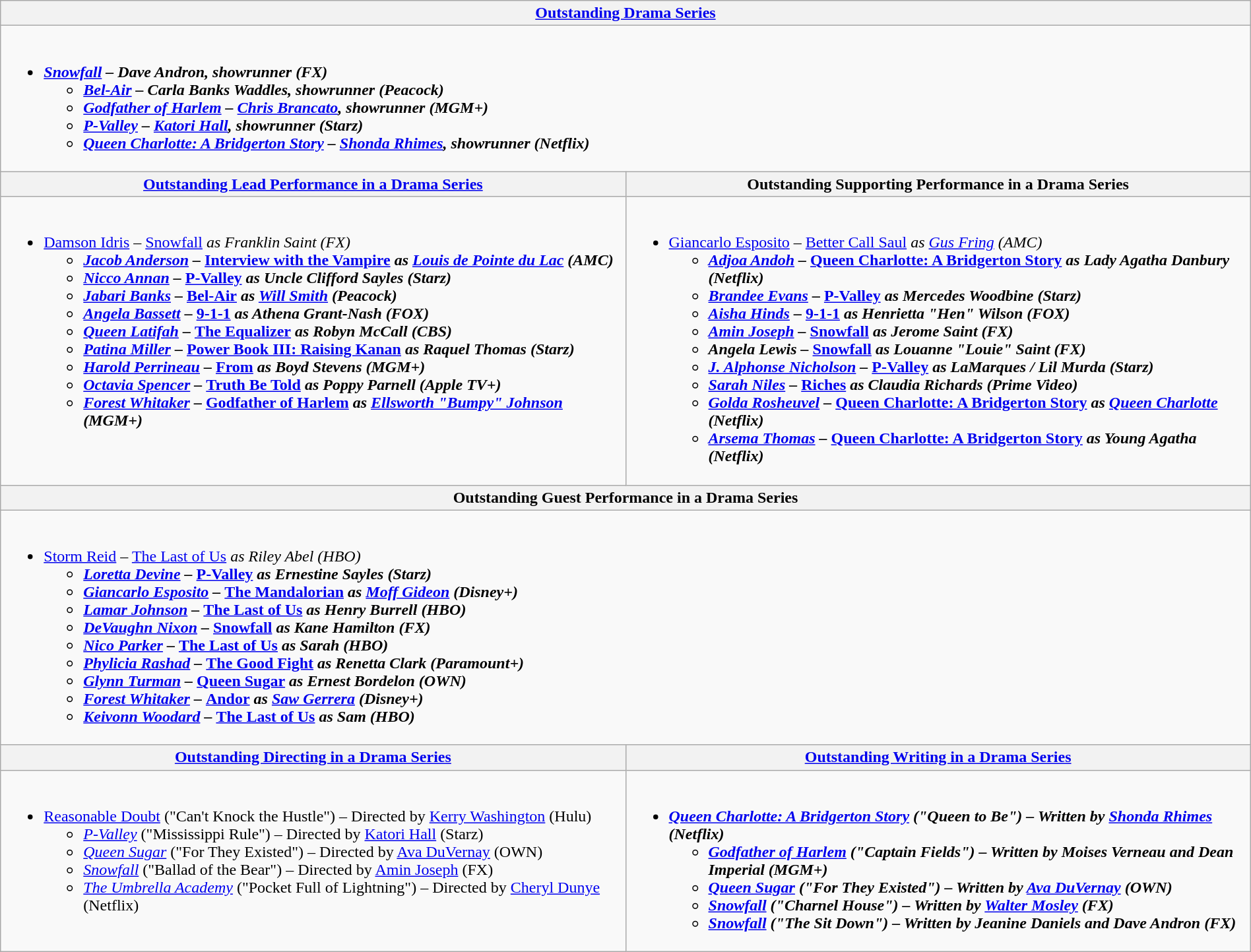<table class=wikitable width="100%">
<tr>
<th width="50%" colspan="2"><a href='#'>Outstanding Drama Series</a></th>
</tr>
<tr>
<td valign="top" colspan="2"><br><ul><li><strong><em><a href='#'>Snowfall</a><em> – Dave Andron, showrunner (FX)<strong><ul><li></em><a href='#'>Bel-Air</a><em> – Carla Banks Waddles, showrunner (Peacock)</li><li></em><a href='#'>Godfather of Harlem</a><em> – <a href='#'>Chris Brancato</a>, showrunner (MGM+)</li><li></em><a href='#'>P-Valley</a><em> – <a href='#'>Katori Hall</a>, showrunner (Starz)</li><li></em><a href='#'>Queen Charlotte: A Bridgerton Story</a><em> – <a href='#'>Shonda Rhimes</a>, showrunner (Netflix)</li></ul></li></ul></td>
</tr>
<tr>
<th width="50%"><a href='#'>Outstanding Lead Performance in a Drama Series</a></th>
<th width="50%">Outstanding Supporting Performance in a Drama Series</th>
</tr>
<tr>
<td valign="top"><br><ul><li></strong><a href='#'>Damson Idris</a> – </em><a href='#'>Snowfall</a><em> as Franklin Saint (FX)<strong><ul><li><a href='#'>Jacob Anderson</a> – </em><a href='#'>Interview with the Vampire</a><em> as <a href='#'>Louis de Pointe du Lac</a> (AMC)</li><li><a href='#'>Nicco Annan</a> – </em><a href='#'>P-Valley</a><em> as Uncle Clifford Sayles (Starz)</li><li><a href='#'>Jabari Banks</a> – </em><a href='#'>Bel-Air</a><em> as <a href='#'>Will Smith</a> (Peacock)</li><li><a href='#'>Angela Bassett</a> – </em><a href='#'>9-1-1</a><em> as Athena Grant-Nash (FOX)</li><li><a href='#'>Queen Latifah</a> – </em><a href='#'>The Equalizer</a><em> as Robyn McCall (CBS)</li><li><a href='#'>Patina Miller</a> – </em><a href='#'>Power Book III: Raising Kanan</a><em> as Raquel Thomas (Starz)</li><li><a href='#'>Harold Perrineau</a> – </em><a href='#'>From</a><em> as Boyd Stevens (MGM+)</li><li><a href='#'>Octavia Spencer</a> – </em><a href='#'>Truth Be Told</a><em> as Poppy Parnell (Apple TV+)</li><li><a href='#'>Forest Whitaker</a> – </em><a href='#'>Godfather of Harlem</a><em> as <a href='#'>Ellsworth "Bumpy" Johnson</a> (MGM+)</li></ul></li></ul></td>
<td valign="top"><br><ul><li></strong><a href='#'>Giancarlo Esposito</a> – </em><a href='#'>Better Call Saul</a><em> as <a href='#'>Gus Fring</a> (AMC)<strong><ul><li><a href='#'>Adjoa Andoh</a> – </em><a href='#'>Queen Charlotte: A Bridgerton Story</a><em> as Lady Agatha Danbury (Netflix)</li><li><a href='#'>Brandee Evans</a> – </em><a href='#'>P-Valley</a><em> as Mercedes Woodbine (Starz)</li><li><a href='#'>Aisha Hinds</a> – </em><a href='#'>9-1-1</a><em> as Henrietta "Hen" Wilson (FOX)</li><li><a href='#'>Amin Joseph</a> – </em><a href='#'>Snowfall</a><em> as Jerome Saint (FX)</li><li>Angela Lewis – </em><a href='#'>Snowfall</a><em> as Louanne "Louie" Saint (FX)</li><li><a href='#'>J. Alphonse Nicholson</a> – </em><a href='#'>P-Valley</a><em> as LaMarques / Lil Murda (Starz)</li><li><a href='#'>Sarah Niles</a> – </em><a href='#'>Riches</a><em> as Claudia Richards (Prime Video)</li><li><a href='#'>Golda Rosheuvel</a> – </em><a href='#'>Queen Charlotte: A Bridgerton Story</a><em> as <a href='#'>Queen Charlotte</a> (Netflix)</li><li><a href='#'>Arsema Thomas</a> – </em><a href='#'>Queen Charlotte: A Bridgerton Story</a><em> as Young Agatha (Netflix)</li></ul></li></ul></td>
</tr>
<tr>
<th width="50%" colspan="2">Outstanding Guest Performance in a Drama Series</th>
</tr>
<tr>
<td valign="top" colspan="2"><br><ul><li></strong><a href='#'>Storm Reid</a> – </em><a href='#'>The Last of Us</a><em> as Riley Abel (HBO)<strong><ul><li><a href='#'>Loretta Devine</a> – </em><a href='#'>P-Valley</a><em> as Ernestine Sayles (Starz)</li><li><a href='#'>Giancarlo Esposito</a> – </em><a href='#'>The Mandalorian</a><em> as <a href='#'>Moff Gideon</a> (Disney+)</li><li><a href='#'>Lamar Johnson</a> – </em><a href='#'>The Last of Us</a><em> as Henry Burrell (HBO)</li><li><a href='#'>DeVaughn Nixon</a> – </em><a href='#'>Snowfall</a><em> as Kane Hamilton (FX)</li><li><a href='#'>Nico Parker</a> – </em><a href='#'>The Last of Us</a><em> as Sarah (HBO)</li><li><a href='#'>Phylicia Rashad</a> – </em><a href='#'>The Good Fight</a><em> as Renetta Clark (Paramount+)</li><li><a href='#'>Glynn Turman</a> – </em><a href='#'>Queen Sugar</a><em> as Ernest Bordelon (OWN)</li><li><a href='#'>Forest Whitaker</a> – </em><a href='#'>Andor</a><em> as <a href='#'>Saw Gerrera</a> (Disney+)</li><li><a href='#'>Keivonn Woodard</a> – </em><a href='#'>The Last of Us</a><em> as Sam (HBO)</li></ul></li></ul></td>
</tr>
<tr>
<th width="50%"><a href='#'>Outstanding Directing in a Drama Series</a></th>
<th width="50%"><a href='#'>Outstanding Writing in a Drama Series</a></th>
</tr>
<tr>
<td valign="top"><br><ul><li></em></strong><a href='#'>Reasonable Doubt</a></em> ("Can't Knock the Hustle") – Directed by <a href='#'>Kerry Washington</a> (Hulu)</strong><ul><li><em><a href='#'>P-Valley</a></em> ("Mississippi Rule") – Directed by <a href='#'>Katori Hall</a> (Starz)</li><li><em><a href='#'>Queen Sugar</a></em> ("For They Existed") – Directed by <a href='#'>Ava DuVernay</a> (OWN)</li><li><em><a href='#'>Snowfall</a></em> ("Ballad of the Bear") – Directed by <a href='#'>Amin Joseph</a> (FX)</li><li><em><a href='#'>The Umbrella Academy</a></em> ("Pocket Full of Lightning") – Directed by <a href='#'>Cheryl Dunye</a> (Netflix)</li></ul></li></ul></td>
<td valign="top"><br><ul><li><strong><em><a href='#'>Queen Charlotte: A Bridgerton Story</a><em> ("Queen to Be") – Written by <a href='#'>Shonda Rhimes</a> (Netflix)<strong><ul><li></em><a href='#'>Godfather of Harlem</a><em> ("Captain Fields") – Written by Moises Verneau and Dean Imperial (MGM+)</li><li></em><a href='#'>Queen Sugar</a><em> ("For They Existed") – Written by <a href='#'>Ava DuVernay</a> (OWN)</li><li></em><a href='#'>Snowfall</a><em> ("Charnel House") – Written by <a href='#'>Walter Mosley</a> (FX)</li><li></em><a href='#'>Snowfall</a><em> ("The Sit Down") – Written by Jeanine Daniels and Dave Andron (FX)</li></ul></li></ul></td>
</tr>
</table>
